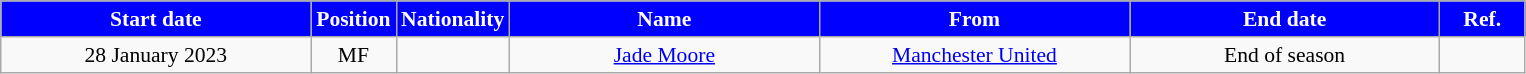<table class="wikitable" style="text-align:center; font-size:90%; ">
<tr>
<th style="background:#00f; color:white; width:200px;">Start date</th>
<th style="background:#00f; color:white; width:50px;">Position</th>
<th style="background:#00f; color:white; width:50px;">Nationality</th>
<th style="background:#00f; color:white; width:200px;">Name</th>
<th style="background:#00f; color:white; width:200px;">From</th>
<th style="background:#00f; color:white; width:200px;">End date</th>
<th style="background:#00f; color:white; width:50px;">Ref.</th>
</tr>
<tr>
<td>28 January 2023</td>
<td>MF</td>
<td></td>
<td><a href='#'>Jade Moore</a></td>
<td><a href='#'>Manchester United</a></td>
<td>End of season</td>
<td></td>
</tr>
</table>
